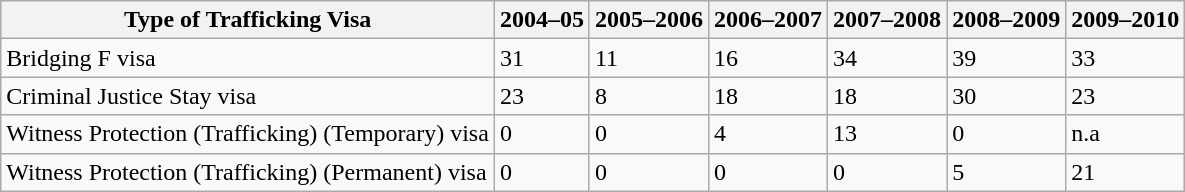<table class="wikitable">
<tr>
<th>Type of Trafficking Visa</th>
<th>2004–05</th>
<th>2005–2006</th>
<th>2006–2007</th>
<th>2007–2008</th>
<th>2008–2009</th>
<th>2009–2010</th>
</tr>
<tr>
<td>Bridging F visa</td>
<td>31</td>
<td>11</td>
<td>16</td>
<td>34</td>
<td>39</td>
<td>33</td>
</tr>
<tr>
<td>Criminal Justice Stay visa</td>
<td>23</td>
<td>8</td>
<td>18</td>
<td>18</td>
<td>30</td>
<td>23</td>
</tr>
<tr>
<td>Witness Protection (Trafficking) (Temporary) visa</td>
<td>0</td>
<td>0</td>
<td>4</td>
<td>13</td>
<td>0</td>
<td>n.a</td>
</tr>
<tr>
<td>Witness Protection (Trafficking) (Permanent) visa</td>
<td>0</td>
<td>0</td>
<td>0</td>
<td>0</td>
<td>5</td>
<td>21</td>
</tr>
</table>
